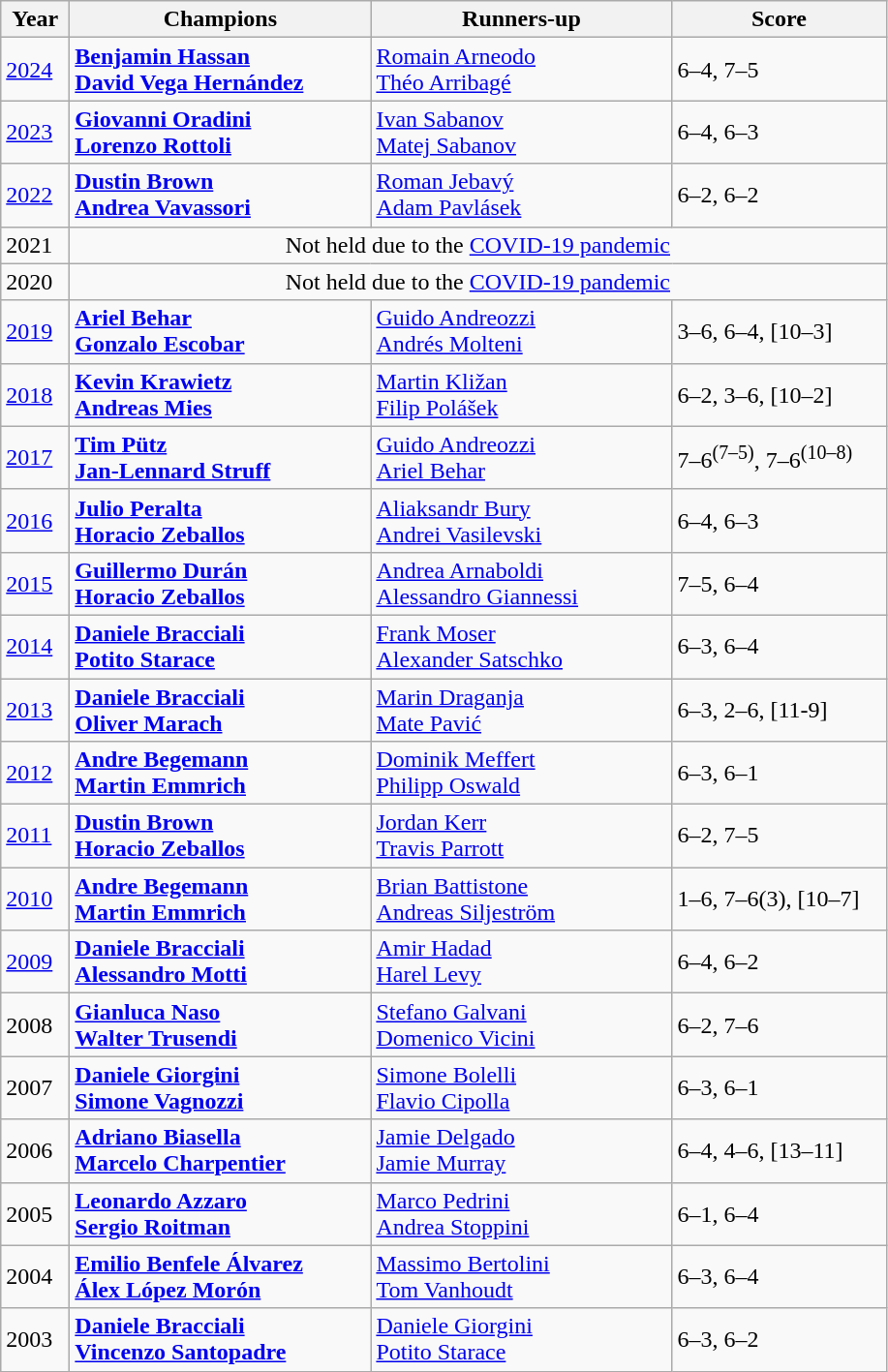<table class="wikitable">
<tr>
<th style="width:40px">Year</th>
<th style="width:200px">Champions</th>
<th style="width:200px">Runners-up</th>
<th style="width:140px" class="unsortable">Score</th>
</tr>
<tr>
<td><a href='#'>2024</a></td>
<td> <strong><a href='#'>Benjamin Hassan</a></strong> <br>  <strong><a href='#'>David Vega Hernández</a></strong></td>
<td> <a href='#'>Romain Arneodo</a> <br>  <a href='#'>Théo Arribagé</a></td>
<td>6–4, 7–5</td>
</tr>
<tr>
<td><a href='#'>2023</a></td>
<td> <strong><a href='#'>Giovanni Oradini</a></strong> <br>  <strong><a href='#'>Lorenzo Rottoli</a></strong></td>
<td> <a href='#'>Ivan Sabanov</a> <br>  <a href='#'>Matej Sabanov</a></td>
<td>6–4, 6–3</td>
</tr>
<tr>
<td><a href='#'>2022</a></td>
<td> <strong><a href='#'>Dustin Brown</a></strong> <br>  <strong><a href='#'>Andrea Vavassori</a></strong></td>
<td> <a href='#'>Roman Jebavý</a> <br>  <a href='#'>Adam Pavlásek</a></td>
<td>6–2, 6–2</td>
</tr>
<tr>
<td>2021</td>
<td colspan=3 align="center">Not held due to the <a href='#'>COVID-19 pandemic</a></td>
</tr>
<tr>
<td>2020</td>
<td colspan=3 align="center">Not held due to the <a href='#'>COVID-19 pandemic</a></td>
</tr>
<tr>
<td><a href='#'>2019</a></td>
<td> <strong><a href='#'>Ariel Behar</a></strong> <br>  <strong><a href='#'>Gonzalo Escobar</a></strong></td>
<td> <a href='#'>Guido Andreozzi</a> <br>  <a href='#'>Andrés Molteni</a></td>
<td>3–6, 6–4, [10–3]</td>
</tr>
<tr>
<td><a href='#'>2018</a></td>
<td> <strong><a href='#'>Kevin Krawietz</a></strong> <br>  <strong><a href='#'>Andreas Mies</a></strong></td>
<td> <a href='#'>Martin Kližan</a> <br>  <a href='#'>Filip Polášek</a></td>
<td>6–2, 3–6, [10–2]</td>
</tr>
<tr>
<td><a href='#'>2017</a></td>
<td> <strong><a href='#'>Tim Pütz</a></strong> <br>  <strong><a href='#'>Jan-Lennard Struff</a></strong></td>
<td> <a href='#'>Guido Andreozzi</a> <br>  <a href='#'>Ariel Behar</a></td>
<td>7–6<sup>(7–5)</sup>, 7–6<sup>(10–8)</sup></td>
</tr>
<tr>
<td><a href='#'>2016</a></td>
<td> <strong><a href='#'>Julio Peralta</a></strong> <br>  <strong><a href='#'>Horacio Zeballos</a></strong></td>
<td> <a href='#'>Aliaksandr Bury</a> <br>  <a href='#'>Andrei Vasilevski</a></td>
<td>6–4, 6–3</td>
</tr>
<tr>
<td><a href='#'>2015</a></td>
<td> <strong><a href='#'>Guillermo Durán</a></strong> <br>  <strong><a href='#'>Horacio Zeballos</a></strong></td>
<td> <a href='#'>Andrea Arnaboldi</a> <br>  <a href='#'>Alessandro Giannessi</a></td>
<td>7–5, 6–4</td>
</tr>
<tr>
<td><a href='#'>2014</a></td>
<td> <strong><a href='#'>Daniele Bracciali</a></strong> <br>  <strong><a href='#'>Potito Starace</a></strong></td>
<td> <a href='#'>Frank Moser</a> <br>  <a href='#'>Alexander Satschko</a></td>
<td>6–3, 6–4</td>
</tr>
<tr>
<td><a href='#'>2013</a></td>
<td> <strong><a href='#'>Daniele Bracciali</a></strong> <br>  <strong><a href='#'>Oliver Marach</a></strong></td>
<td> <a href='#'>Marin Draganja</a> <br>  <a href='#'>Mate Pavić</a></td>
<td>6–3, 2–6, [11-9]</td>
</tr>
<tr>
<td><a href='#'>2012</a></td>
<td> <strong><a href='#'>Andre Begemann</a></strong> <br>  <strong><a href='#'>Martin Emmrich</a></strong></td>
<td> <a href='#'>Dominik Meffert</a> <br>  <a href='#'>Philipp Oswald</a></td>
<td>6–3, 6–1</td>
</tr>
<tr>
<td><a href='#'>2011</a></td>
<td> <strong><a href='#'>Dustin Brown</a></strong> <br>  <strong><a href='#'>Horacio Zeballos</a></strong></td>
<td> <a href='#'>Jordan Kerr</a> <br>  <a href='#'>Travis Parrott</a></td>
<td>6–2, 7–5</td>
</tr>
<tr>
<td><a href='#'>2010</a></td>
<td> <strong><a href='#'>Andre Begemann</a></strong> <br>  <strong><a href='#'>Martin Emmrich</a></strong></td>
<td> <a href='#'>Brian Battistone</a> <br>  <a href='#'>Andreas Siljeström</a></td>
<td>1–6, 7–6(3), [10–7]</td>
</tr>
<tr>
<td><a href='#'>2009</a></td>
<td> <strong><a href='#'>Daniele Bracciali</a></strong> <br>  <strong><a href='#'>Alessandro Motti</a></strong></td>
<td> <a href='#'>Amir Hadad</a> <br>  <a href='#'>Harel Levy</a></td>
<td>6–4, 6–2</td>
</tr>
<tr>
<td>2008</td>
<td> <strong><a href='#'>Gianluca Naso</a></strong> <br>  <strong><a href='#'>Walter Trusendi</a></strong></td>
<td> <a href='#'>Stefano Galvani</a> <br>  <a href='#'>Domenico Vicini</a></td>
<td>6–2, 7–6</td>
</tr>
<tr>
<td>2007</td>
<td> <strong><a href='#'>Daniele Giorgini</a></strong> <br>  <strong><a href='#'>Simone Vagnozzi</a></strong></td>
<td> <a href='#'>Simone Bolelli</a> <br>  <a href='#'>Flavio Cipolla</a></td>
<td>6–3, 6–1</td>
</tr>
<tr>
<td>2006</td>
<td> <strong><a href='#'>Adriano Biasella</a></strong> <br>  <strong><a href='#'>Marcelo Charpentier</a></strong></td>
<td> <a href='#'>Jamie Delgado</a> <br>  <a href='#'>Jamie Murray</a></td>
<td>6–4, 4–6, [13–11]</td>
</tr>
<tr>
<td>2005</td>
<td> <strong><a href='#'>Leonardo Azzaro</a></strong> <br>  <strong><a href='#'>Sergio Roitman</a></strong></td>
<td> <a href='#'>Marco Pedrini</a> <br>  <a href='#'>Andrea Stoppini</a></td>
<td>6–1, 6–4</td>
</tr>
<tr>
<td>2004</td>
<td> <strong><a href='#'>Emilio Benfele Álvarez</a></strong> <br>  <strong><a href='#'>Álex López Morón</a></strong></td>
<td> <a href='#'>Massimo Bertolini</a> <br>  <a href='#'>Tom Vanhoudt</a></td>
<td>6–3, 6–4</td>
</tr>
<tr>
<td>2003</td>
<td> <strong><a href='#'>Daniele Bracciali</a></strong> <br>  <strong><a href='#'>Vincenzo Santopadre</a></strong></td>
<td> <a href='#'>Daniele Giorgini</a> <br>  <a href='#'>Potito Starace</a></td>
<td>6–3, 6–2</td>
</tr>
</table>
